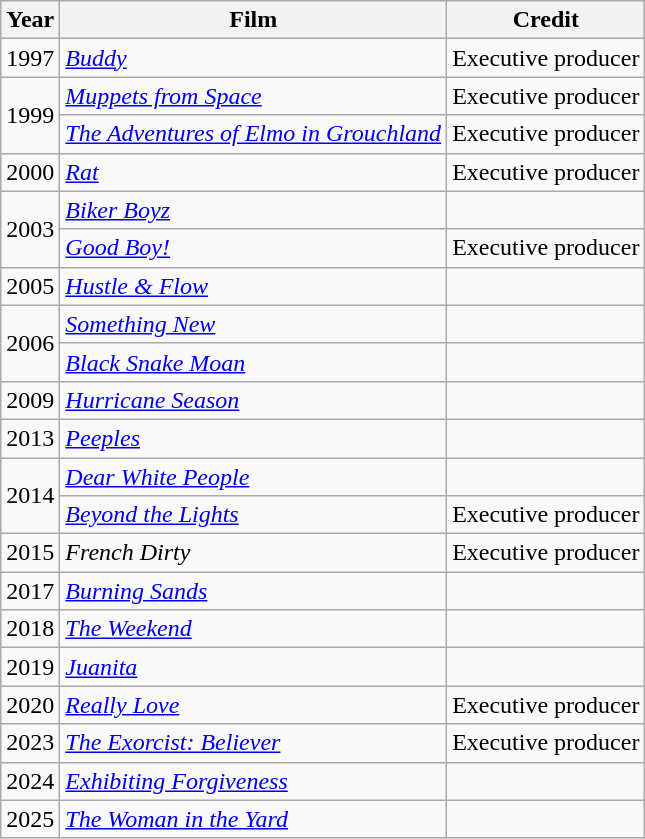<table class="wikitable plainrowheaders sortable">
<tr>
<th scope="col">Year</th>
<th scope="col">Film</th>
<th scope="col">Credit</th>
</tr>
<tr>
<td>1997</td>
<td><em><a href='#'>Buddy</a></em></td>
<td>Executive producer</td>
</tr>
<tr>
<td rowspan=2>1999</td>
<td><em><a href='#'>Muppets from Space</a></em></td>
<td>Executive producer</td>
</tr>
<tr>
<td><em><a href='#'>The Adventures of Elmo in Grouchland</a></em></td>
<td>Executive producer</td>
</tr>
<tr>
<td>2000</td>
<td><em><a href='#'>Rat</a></em></td>
<td>Executive producer</td>
</tr>
<tr>
<td rowspan=2>2003</td>
<td><em><a href='#'>Biker Boyz</a></em></td>
<td></td>
</tr>
<tr>
<td><em><a href='#'>Good Boy!</a></em></td>
<td>Executive producer</td>
</tr>
<tr>
<td>2005</td>
<td><em><a href='#'>Hustle & Flow</a></em></td>
<td></td>
</tr>
<tr>
<td rowspan=2>2006</td>
<td><em><a href='#'>Something New</a></em></td>
<td></td>
</tr>
<tr>
<td><em><a href='#'>Black Snake Moan</a></em></td>
<td></td>
</tr>
<tr>
<td>2009</td>
<td><em><a href='#'>Hurricane Season</a></em></td>
<td></td>
</tr>
<tr>
<td>2013</td>
<td><em><a href='#'>Peeples</a></em></td>
<td></td>
</tr>
<tr>
<td rowspan=2>2014</td>
<td><em><a href='#'>Dear White People</a></em></td>
<td></td>
</tr>
<tr>
<td><em><a href='#'>Beyond the Lights</a></em></td>
<td>Executive producer</td>
</tr>
<tr>
<td>2015</td>
<td><em>French Dirty</em></td>
<td>Executive producer</td>
</tr>
<tr>
<td>2017</td>
<td><em><a href='#'>Burning Sands</a></em></td>
<td></td>
</tr>
<tr>
<td>2018</td>
<td><em><a href='#'>The Weekend</a></em></td>
<td></td>
</tr>
<tr>
<td>2019</td>
<td><em><a href='#'>Juanita</a></em></td>
<td></td>
</tr>
<tr>
<td>2020</td>
<td><em><a href='#'>Really Love</a></em></td>
<td>Executive producer</td>
</tr>
<tr>
<td>2023</td>
<td><em><a href='#'>The Exorcist: Believer</a></em></td>
<td>Executive producer</td>
</tr>
<tr>
<td>2024</td>
<td><em><a href='#'>Exhibiting Forgiveness</a></em></td>
<td></td>
</tr>
<tr>
<td>2025</td>
<td><em><a href='#'>The Woman in the Yard</a></em></td>
<td></td>
</tr>
</table>
